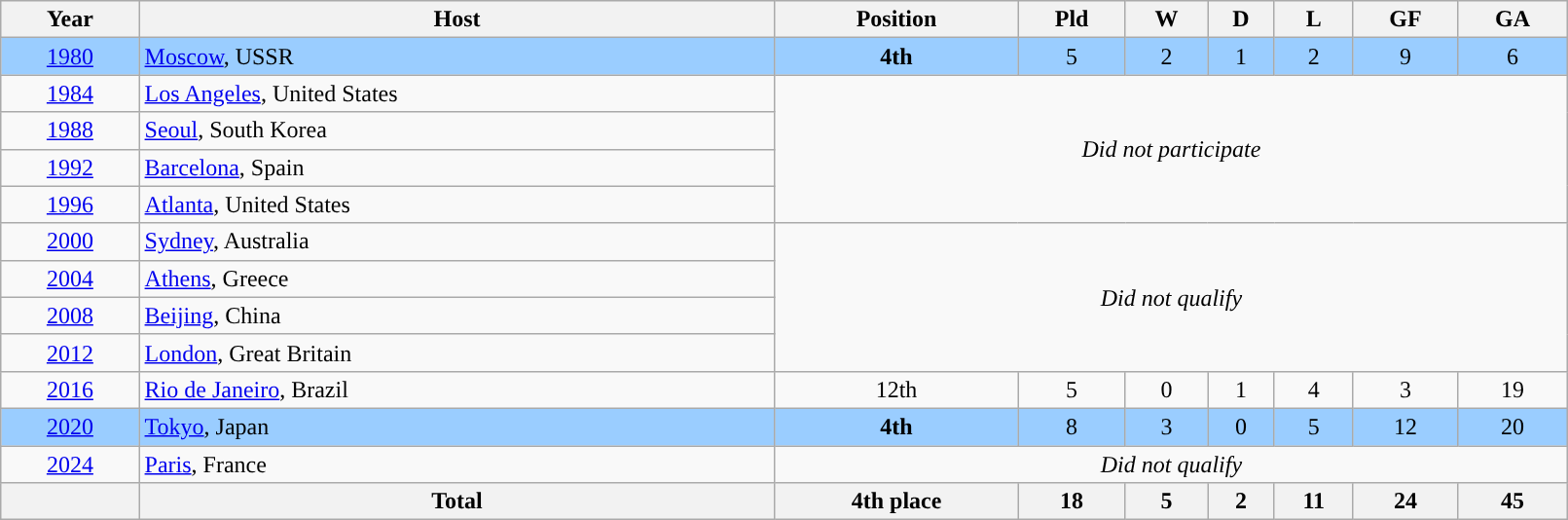<table class="wikitable" style="text-align: center; width:85%">
<tr>
<th>Year</th>
<th>Host</th>
<th>Position</th>
<th>Pld</th>
<th>W</th>
<th>D</th>
<th>L</th>
<th>GF</th>
<th>GA</th>
</tr>
<tr style="background:#9acdff;">
<td><a href='#'>1980</a></td>
<td align=left> <a href='#'>Moscow</a>, USSR</td>
<td><strong>4th</strong></td>
<td>5</td>
<td>2</td>
<td>1</td>
<td>2</td>
<td>9</td>
<td>6</td>
</tr>
<tr>
<td><a href='#'>1984</a></td>
<td align=left> <a href='#'>Los Angeles</a>, United States</td>
<td rowspan=4 colspan=7><em>Did not participate</em></td>
</tr>
<tr>
<td><a href='#'>1988</a></td>
<td align=left> <a href='#'>Seoul</a>, South Korea</td>
</tr>
<tr>
<td><a href='#'>1992</a></td>
<td align=left> <a href='#'>Barcelona</a>, Spain</td>
</tr>
<tr>
<td><a href='#'>1996</a></td>
<td align=left> <a href='#'>Atlanta</a>, United States</td>
</tr>
<tr>
<td><a href='#'>2000</a></td>
<td align=left> <a href='#'>Sydney</a>, Australia</td>
<td rowspan=4 colspan=7><em>Did not qualify</em></td>
</tr>
<tr>
<td><a href='#'>2004</a></td>
<td align=left> <a href='#'>Athens</a>, Greece</td>
</tr>
<tr>
<td><a href='#'>2008</a></td>
<td align=left> <a href='#'>Beijing</a>, China</td>
</tr>
<tr>
<td><a href='#'>2012</a></td>
<td align=left> <a href='#'>London</a>, Great Britain</td>
</tr>
<tr>
<td><a href='#'>2016</a></td>
<td align=left> <a href='#'>Rio de Janeiro</a>, Brazil</td>
<td>12th</td>
<td>5</td>
<td>0</td>
<td>1</td>
<td>4</td>
<td>3</td>
<td>19</td>
</tr>
<tr style="background:#9acdff;">
<td><a href='#'>2020</a></td>
<td align=left> <a href='#'>Tokyo</a>, Japan</td>
<td><strong>4th</strong></td>
<td>8</td>
<td>3</td>
<td>0</td>
<td>5</td>
<td>12</td>
<td>20</td>
</tr>
<tr>
<td><a href='#'>2024</a></td>
<td align=left> <a href='#'>Paris</a>, France</td>
<td colspan=7><em>Did not qualify</em></td>
</tr>
<tr>
<th></th>
<th>Total</th>
<th>4th place</th>
<th>18</th>
<th>5</th>
<th>2</th>
<th>11</th>
<th>24</th>
<th>45</th>
</tr>
</table>
